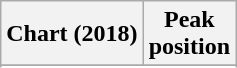<table class="wikitable sortable plainrowheaders" style="text-align:center">
<tr>
<th scope="col">Chart (2018)</th>
<th scope="col">Peak<br> position</th>
</tr>
<tr>
</tr>
<tr>
</tr>
<tr>
</tr>
</table>
